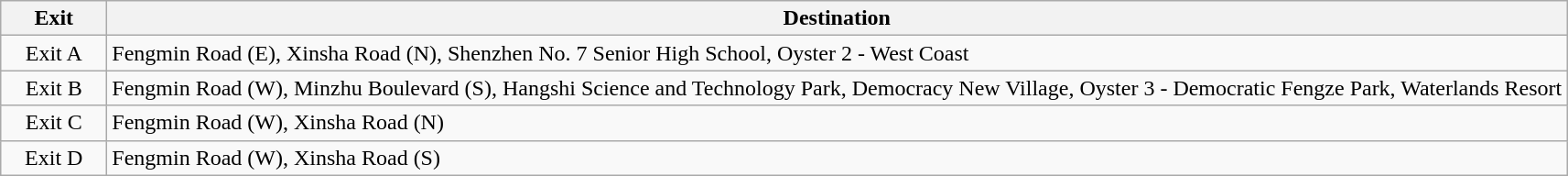<table class="wikitable">
<tr>
<th style="width:70px">Exit</th>
<th>Destination</th>
</tr>
<tr>
<td align=center>Exit A</td>
<td>Fengmin Road (E), Xinsha Road (N), Shenzhen No. 7 Senior High School, Oyster 2 - West Coast</td>
</tr>
<tr>
<td align=center>Exit B</td>
<td>Fengmin Road (W), Minzhu Boulevard (S), Hangshi Science and Technology Park, Democracy New Village, Oyster 3 - Democratic Fengze Park, Waterlands Resort</td>
</tr>
<tr>
<td align=center>Exit C</td>
<td>Fengmin Road (W), Xinsha Road (N)</td>
</tr>
<tr>
<td align=center>Exit D</td>
<td>Fengmin Road (W), Xinsha Road (S)</td>
</tr>
</table>
